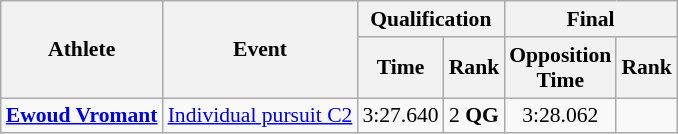<table class=wikitable style="font-size:90%">
<tr>
<th rowspan="2">Athlete</th>
<th rowspan="2">Event</th>
<th colspan="2">Qualification</th>
<th colspan="2">Final</th>
</tr>
<tr>
<th>Time</th>
<th>Rank</th>
<th>Opposition<br>Time</th>
<th>Rank</th>
</tr>
<tr align=center>
<td align=left><strong><a href='#'>Ewoud Vromant</a></strong></td>
<td align=left><a href='#'>Individual pursuit C2</a></td>
<td>3:27.640</td>
<td>2 <strong>QG</strong></td>
<td>3:28.062</td>
<td></td>
</tr>
</table>
